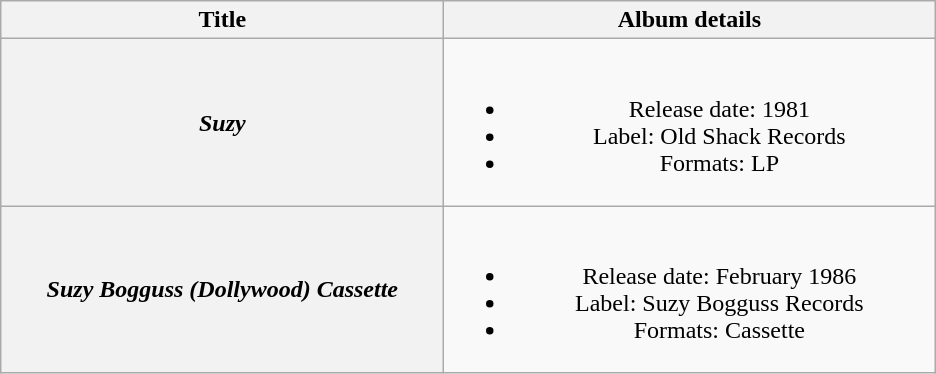<table class="wikitable plainrowheaders" style="text-align:center;">
<tr>
<th style="width:18em;">Title</th>
<th style="width:20em;">Album details</th>
</tr>
<tr>
<th scope="row"><em>Suzy</em></th>
<td><br><ul><li>Release date: 1981</li><li>Label: Old Shack Records</li><li>Formats: LP</li></ul></td>
</tr>
<tr>
<th scope="row"><em>Suzy Bogguss (Dollywood) Cassette</em></th>
<td><br><ul><li>Release date: February 1986</li><li>Label: Suzy Bogguss Records</li><li>Formats: Cassette</li></ul></td>
</tr>
</table>
